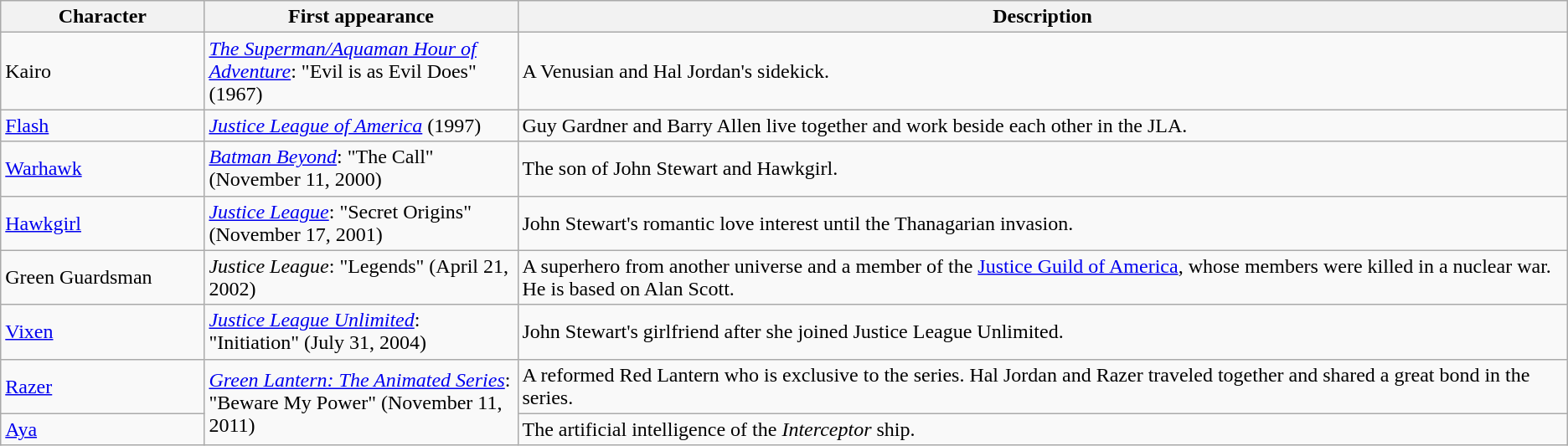<table class="wikitable">
<tr>
<th width="13%">Character</th>
<th width="20%">First appearance</th>
<th width="67%">Description</th>
</tr>
<tr>
<td>Kairo</td>
<td><em><a href='#'>The Superman/Aquaman Hour of Adventure</a></em>: "Evil is as Evil Does" (1967)</td>
<td>A Venusian and Hal Jordan's sidekick.</td>
</tr>
<tr>
<td><a href='#'>Flash</a></td>
<td><em><a href='#'>Justice League of America</a></em> (1997)</td>
<td>Guy Gardner and Barry Allen live together and work beside each other in the JLA.</td>
</tr>
<tr>
<td><a href='#'>Warhawk</a></td>
<td><em><a href='#'>Batman Beyond</a></em>: "The Call" (November 11, 2000)</td>
<td>The son of John Stewart and Hawkgirl.</td>
</tr>
<tr>
<td><a href='#'>Hawkgirl</a></td>
<td><em><a href='#'>Justice League</a></em>: "Secret Origins" (November 17, 2001)</td>
<td>John Stewart's romantic love interest until the Thanagarian invasion.</td>
</tr>
<tr>
<td>Green Guardsman</td>
<td><em>Justice League</em>: "Legends" (April 21, 2002)</td>
<td>A superhero from another universe and a member of the <a href='#'>Justice Guild of America</a>, whose members were killed in a nuclear war. He is based on Alan Scott.</td>
</tr>
<tr>
<td><a href='#'>Vixen</a></td>
<td><em><a href='#'>Justice League Unlimited</a></em>: "Initiation" (July 31, 2004)</td>
<td>John Stewart's girlfriend after she joined Justice League Unlimited.</td>
</tr>
<tr>
<td><a href='#'>Razer</a></td>
<td rowspan="2"><em><a href='#'>Green Lantern: The Animated Series</a></em>: "Beware My Power" (November 11, 2011)</td>
<td>A reformed Red Lantern who is exclusive to the series. Hal Jordan and Razer traveled together and shared a great bond in the series.</td>
</tr>
<tr>
<td><a href='#'>Aya</a></td>
<td>The artificial intelligence of the <em>Interceptor</em> ship.</td>
</tr>
</table>
